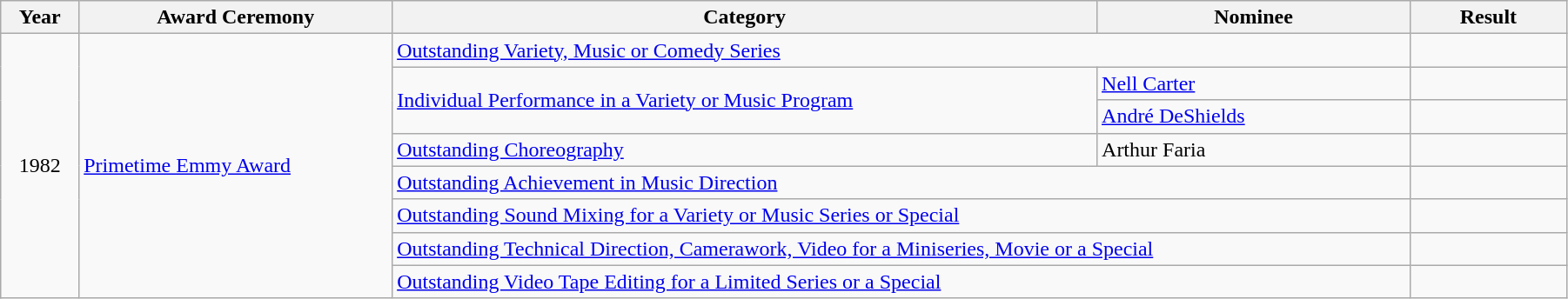<table class="wikitable" width="95%">
<tr>
<th width="5%">Year</th>
<th width="20%">Award Ceremony</th>
<th width="45%">Category</th>
<th width="20%">Nominee</th>
<th width="10%">Result</th>
</tr>
<tr>
<td rowspan="8" align="center">1982</td>
<td rowspan="8"><a href='#'>Primetime Emmy Award</a></td>
<td colspan="2"><a href='#'>Outstanding Variety, Music or Comedy Series</a></td>
<td></td>
</tr>
<tr>
<td rowspan="2"><a href='#'>Individual Performance in a Variety or Music Program</a></td>
<td><a href='#'>Nell Carter</a></td>
<td></td>
</tr>
<tr>
<td><a href='#'>André DeShields</a></td>
<td></td>
</tr>
<tr>
<td><a href='#'>Outstanding Choreography</a></td>
<td>Arthur Faria</td>
<td></td>
</tr>
<tr>
<td colspan="2"><a href='#'>Outstanding Achievement in Music Direction</a></td>
<td></td>
</tr>
<tr>
<td colspan="2"><a href='#'>Outstanding Sound Mixing for a Variety or Music Series or Special</a></td>
<td></td>
</tr>
<tr>
<td colspan="2"><a href='#'>Outstanding Technical Direction, Camerawork, Video for a Miniseries, Movie or a Special</a></td>
<td></td>
</tr>
<tr>
<td colspan="2"><a href='#'>Outstanding Video Tape Editing for a Limited Series or a Special</a></td>
<td></td>
</tr>
</table>
